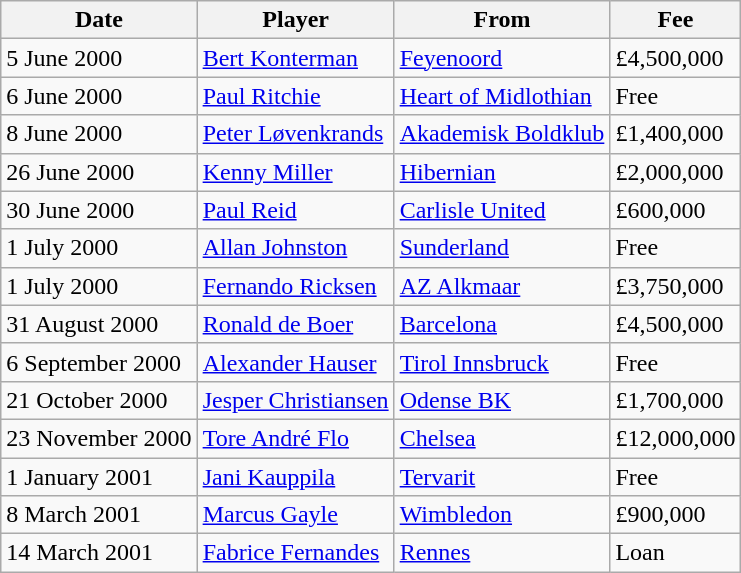<table class="wikitable sortable">
<tr>
<th>Date</th>
<th>Player</th>
<th>From</th>
<th>Fee</th>
</tr>
<tr>
<td>5 June 2000</td>
<td> <a href='#'>Bert Konterman</a></td>
<td> <a href='#'>Feyenoord</a></td>
<td>£4,500,000</td>
</tr>
<tr>
<td>6 June 2000</td>
<td> <a href='#'>Paul Ritchie</a></td>
<td> <a href='#'>Heart of Midlothian</a></td>
<td>Free</td>
</tr>
<tr>
<td>8 June 2000</td>
<td> <a href='#'>Peter Løvenkrands</a></td>
<td> <a href='#'>Akademisk Boldklub</a></td>
<td>£1,400,000</td>
</tr>
<tr>
<td>26 June 2000</td>
<td> <a href='#'>Kenny Miller</a></td>
<td> <a href='#'>Hibernian</a></td>
<td>£2,000,000</td>
</tr>
<tr>
<td>30 June 2000</td>
<td> <a href='#'>Paul Reid</a></td>
<td> <a href='#'>Carlisle United</a></td>
<td>£600,000</td>
</tr>
<tr>
<td>1 July 2000</td>
<td> <a href='#'>Allan Johnston</a></td>
<td> <a href='#'>Sunderland</a></td>
<td>Free</td>
</tr>
<tr>
<td>1 July 2000</td>
<td> <a href='#'>Fernando Ricksen</a></td>
<td> <a href='#'>AZ Alkmaar</a></td>
<td>£3,750,000</td>
</tr>
<tr>
<td>31 August 2000</td>
<td> <a href='#'>Ronald de Boer</a></td>
<td> <a href='#'>Barcelona</a></td>
<td>£4,500,000</td>
</tr>
<tr>
<td>6 September 2000</td>
<td> <a href='#'>Alexander Hauser</a></td>
<td> <a href='#'>Tirol Innsbruck</a></td>
<td>Free</td>
</tr>
<tr>
<td>21 October 2000</td>
<td> <a href='#'>Jesper Christiansen</a></td>
<td> <a href='#'>Odense BK</a></td>
<td>£1,700,000</td>
</tr>
<tr>
<td>23 November 2000</td>
<td> <a href='#'>Tore André Flo</a></td>
<td> <a href='#'>Chelsea</a></td>
<td>£12,000,000</td>
</tr>
<tr>
<td>1 January 2001</td>
<td> <a href='#'>Jani Kauppila</a></td>
<td> <a href='#'>Tervarit</a></td>
<td>Free</td>
</tr>
<tr>
<td>8 March 2001</td>
<td> <a href='#'>Marcus Gayle</a></td>
<td> <a href='#'>Wimbledon</a></td>
<td>£900,000</td>
</tr>
<tr>
<td>14 March 2001</td>
<td> <a href='#'>Fabrice Fernandes</a></td>
<td> <a href='#'>Rennes</a></td>
<td>Loan</td>
</tr>
</table>
